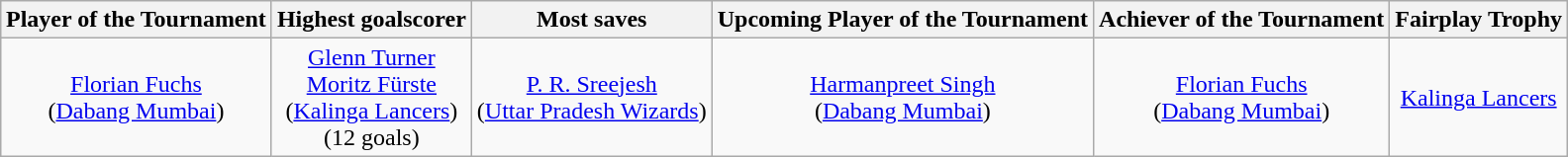<table class=wikitable style="margin:auto; text-align:center">
<tr>
<th>Player of the Tournament</th>
<th>Highest goalscorer</th>
<th>Most saves</th>
<th>Upcoming Player of the Tournament</th>
<th>Achiever of the Tournament</th>
<th>Fairplay Trophy</th>
</tr>
<tr>
<td><a href='#'>Florian Fuchs</a><br>(<a href='#'>Dabang Mumbai</a>)</td>
<td><a href='#'>Glenn Turner</a><br><a href='#'>Moritz Fürste</a><br>(<a href='#'>Kalinga Lancers</a>)<br>(12 goals)</td>
<td><a href='#'>P. R. Sreejesh</a><br>(<a href='#'>Uttar Pradesh Wizards</a>)</td>
<td><a href='#'>Harmanpreet Singh</a><br>(<a href='#'>Dabang Mumbai</a>)</td>
<td><a href='#'>Florian Fuchs</a><br>(<a href='#'>Dabang Mumbai</a>)</td>
<td><a href='#'>Kalinga Lancers</a></td>
</tr>
</table>
